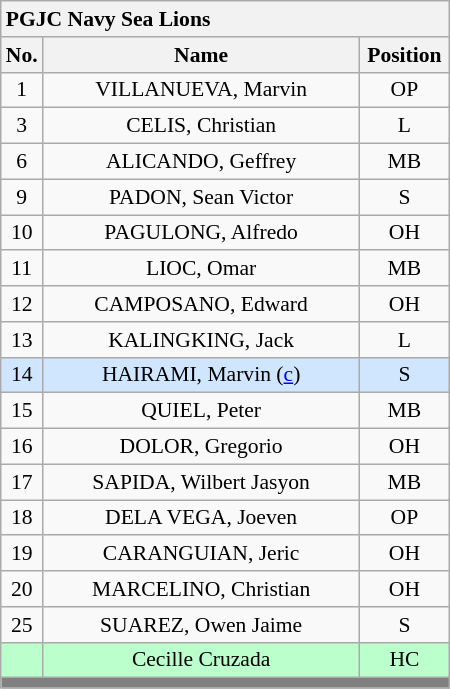<table class='wikitable mw-collapsible mw-collapsed' style='text-align: center; font-size: 90%; width: 300px; border: none;'>
<tr>
<th style='text-align: left;' colspan=3>PGJC Navy Sea Lions</th>
</tr>
<tr>
<th style="width:7%">No.</th>
<th>Name</th>
<th style="width:20%">Position</th>
</tr>
<tr>
<td>1</td>
<td>VILLANUEVA, Marvin</td>
<td>OP</td>
</tr>
<tr>
<td>3</td>
<td>CELIS, Christian</td>
<td>L</td>
</tr>
<tr>
<td>6</td>
<td>ALICANDO, Geffrey</td>
<td>MB</td>
</tr>
<tr>
<td>9</td>
<td>PADON, Sean Victor</td>
<td>S</td>
</tr>
<tr>
<td>10</td>
<td>PAGULONG, Alfredo</td>
<td>OH</td>
</tr>
<tr>
<td>11</td>
<td>LIOC, Omar</td>
<td>MB</td>
</tr>
<tr>
<td>12</td>
<td>CAMPOSANO, Edward</td>
<td>OH</td>
</tr>
<tr>
<td>13</td>
<td>KALINGKING, Jack</td>
<td>L</td>
</tr>
<tr bgcolor=#DOE6FF>
<td>14</td>
<td>HAIRAMI, Marvin (<a href='#'>c</a>)</td>
<td>S</td>
</tr>
<tr>
<td>15</td>
<td>QUIEL, Peter</td>
<td>MB</td>
</tr>
<tr>
<td>16</td>
<td>DOLOR, Gregorio</td>
<td>OH</td>
</tr>
<tr>
<td>17</td>
<td>SAPIDA, Wilbert Jasyon</td>
<td>MB</td>
</tr>
<tr>
<td>18</td>
<td>DELA VEGA, Joeven</td>
<td>OP</td>
</tr>
<tr>
<td>19</td>
<td>CARANGUIAN, Jeric</td>
<td>OH</td>
</tr>
<tr>
<td>20</td>
<td>MARCELINO, Christian</td>
<td>OH</td>
</tr>
<tr>
<td>25</td>
<td>SUAREZ, Owen Jaime</td>
<td>S</td>
</tr>
<tr bgcolor=#BBFFCC>
<td></td>
<td>Cecille Cruzada</td>
<td>HC</td>
</tr>
<tr>
<th style='background: grey;' colspan=3></th>
</tr>
</table>
